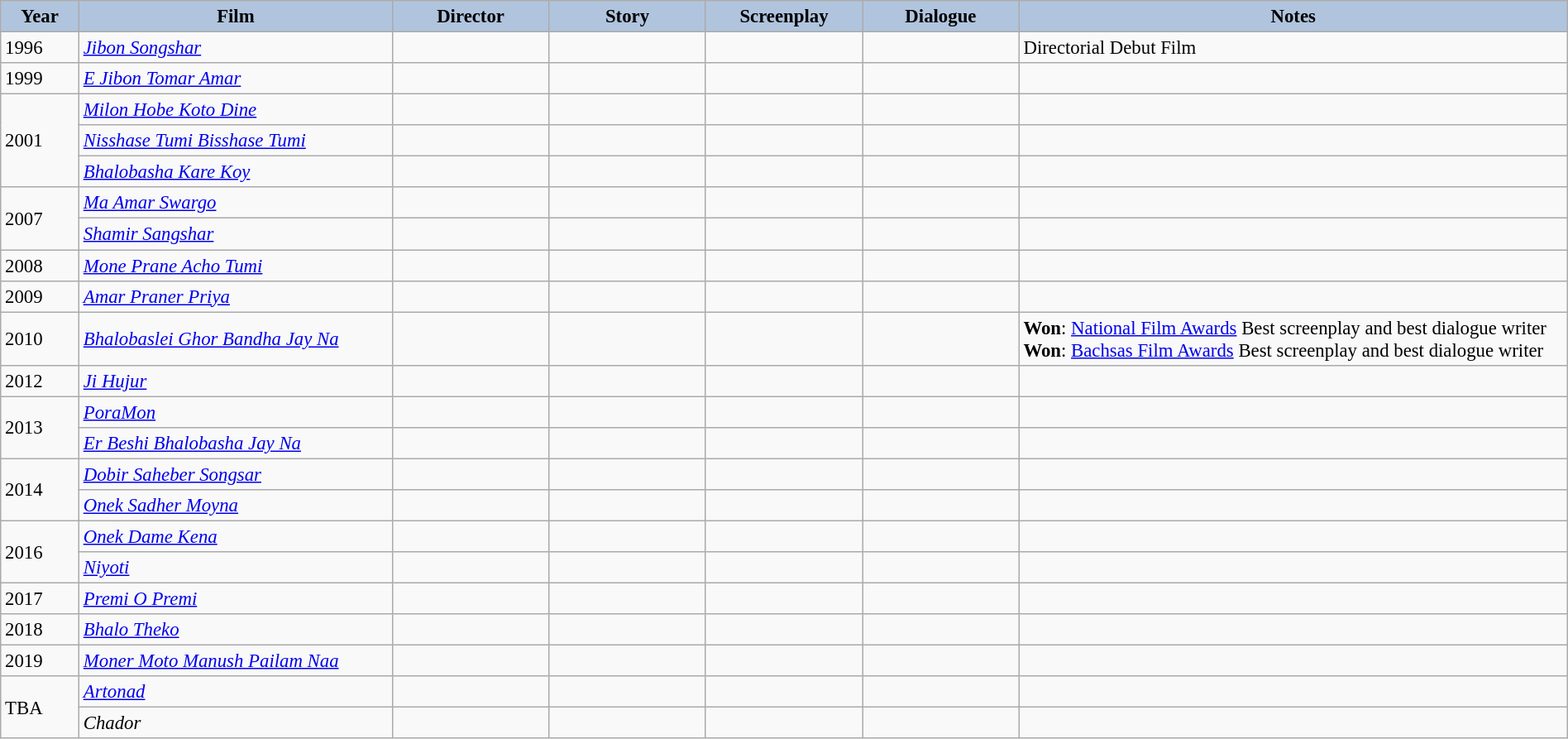<table class="wikitable" width="100%" style="font-size: 95%;">
<tr bgcolor="#bbccdd" align="center">
<th style="background:#B0C4DE; width:5%">Year</th>
<th style="background:#B0C4DE; width:20%">Film</th>
<th style="background:#B0C4DE; width:10%">Director</th>
<th style="background:#B0C4DE; width:10%">Story</th>
<th style="background:#B0C4DE; width:10%">Screenplay</th>
<th style="background:#B0C4DE; width:10%">Dialogue</th>
<th style="background:#B0C4DE; width:35%">Notes</th>
</tr>
<tr>
<td>1996</td>
<td><em><a href='#'>Jibon Songshar</a></em></td>
<td></td>
<td></td>
<td></td>
<td></td>
<td>Directorial Debut Film</td>
</tr>
<tr>
<td>1999</td>
<td><em><a href='#'>E Jibon Tomar Amar</a></em></td>
<td></td>
<td></td>
<td></td>
<td></td>
<td></td>
</tr>
<tr>
<td rowspan="3">2001</td>
<td><em> <a href='#'>Milon Hobe Koto Dine</a></em></td>
<td></td>
<td></td>
<td></td>
<td></td>
<td></td>
</tr>
<tr>
<td><em><a href='#'>Nisshase Tumi Bisshase Tumi</a></em></td>
<td></td>
<td></td>
<td></td>
<td></td>
<td></td>
</tr>
<tr>
<td><em><a href='#'>Bhalobasha Kare Koy</a></em></td>
<td></td>
<td></td>
<td></td>
<td></td>
<td></td>
</tr>
<tr>
<td rowspan="2">2007</td>
<td><em><a href='#'>Ma Amar Swargo</a></em></td>
<td></td>
<td></td>
<td></td>
<td></td>
<td></td>
</tr>
<tr>
<td><em><a href='#'>Shamir Sangshar</a></em></td>
<td></td>
<td></td>
<td></td>
<td></td>
<td></td>
</tr>
<tr>
<td>2008</td>
<td><em><a href='#'>Mone Prane Acho Tumi</a></em></td>
<td></td>
<td></td>
<td></td>
<td></td>
<td></td>
</tr>
<tr>
<td>2009</td>
<td><em><a href='#'>Amar Praner Priya</a></em></td>
<td></td>
<td></td>
<td></td>
<td></td>
<td></td>
</tr>
<tr>
<td>2010</td>
<td><em><a href='#'>Bhalobaslei Ghor Bandha Jay Na</a></em></td>
<td></td>
<td></td>
<td></td>
<td></td>
<td><strong>Won</strong>: <a href='#'>National Film Awards</a> Best screenplay and best dialogue writer <br> <strong>Won</strong>: <a href='#'>Bachsas Film Awards</a> Best screenplay and best dialogue writer</td>
</tr>
<tr>
<td>2012</td>
<td><em><a href='#'>Ji Hujur</a></em></td>
<td></td>
<td></td>
<td></td>
<td></td>
<td></td>
</tr>
<tr>
<td rowspan="2">2013</td>
<td><em><a href='#'>PoraMon</a></em></td>
<td></td>
<td></td>
<td></td>
<td></td>
<td></td>
</tr>
<tr>
<td><em><a href='#'>Er Beshi Bhalobasha Jay Na</a></em></td>
<td></td>
<td></td>
<td></td>
<td></td>
<td></td>
</tr>
<tr>
<td rowspan="2">2014</td>
<td><em><a href='#'>Dobir Saheber Songsar</a></em></td>
<td></td>
<td></td>
<td></td>
<td></td>
<td></td>
</tr>
<tr>
<td><em><a href='#'>Onek Sadher Moyna</a></em></td>
<td></td>
<td></td>
<td></td>
<td></td>
<td></td>
</tr>
<tr>
<td rowspan="2">2016</td>
<td><em><a href='#'>Onek Dame Kena</a></em></td>
<td></td>
<td></td>
<td></td>
<td></td>
<td></td>
</tr>
<tr>
<td><em><a href='#'>Niyoti</a></em></td>
<td></td>
<td></td>
<td></td>
<td></td>
<td></td>
</tr>
<tr>
<td>2017</td>
<td><em><a href='#'>Premi O Premi</a></em></td>
<td></td>
<td></td>
<td></td>
<td></td>
<td></td>
</tr>
<tr>
<td>2018</td>
<td><em><a href='#'>Bhalo Theko</a></em></td>
<td></td>
<td></td>
<td></td>
<td></td>
<td></td>
</tr>
<tr>
<td>2019</td>
<td><em><a href='#'>Moner Moto Manush Pailam Naa</a></em></td>
<td></td>
<td></td>
<td></td>
<td></td>
<td></td>
</tr>
<tr>
<td rowspan="2">TBA</td>
<td><em><a href='#'>Artonad</a></em></td>
<td></td>
<td></td>
<td></td>
<td></td>
<td></td>
</tr>
<tr>
<td><em>Chador</em></td>
<td></td>
<td></td>
<td></td>
<td></td>
<td></td>
</tr>
</table>
